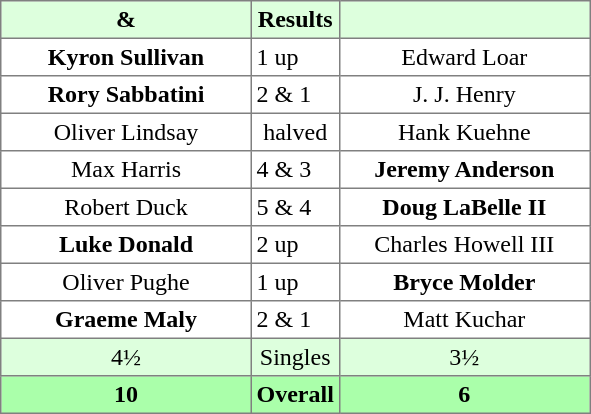<table border="1" cellpadding="3" style="border-collapse:collapse; text-align:center;">
<tr style="background:#ddffdd;">
<th width=160> & </th>
<th>Results</th>
<th width=160></th>
</tr>
<tr>
<td><strong>Kyron Sullivan</strong></td>
<td align=left> 1 up</td>
<td>Edward Loar</td>
</tr>
<tr>
<td><strong>Rory Sabbatini</strong></td>
<td align=left> 2 & 1</td>
<td>J. J. Henry</td>
</tr>
<tr>
<td>Oliver Lindsay</td>
<td>halved</td>
<td>Hank Kuehne</td>
</tr>
<tr>
<td>Max Harris</td>
<td align=left> 4 & 3</td>
<td><strong>Jeremy Anderson</strong></td>
</tr>
<tr>
<td>Robert Duck</td>
<td align=left> 5 & 4</td>
<td><strong>Doug LaBelle II</strong></td>
</tr>
<tr>
<td><strong>Luke Donald</strong></td>
<td align=left> 2 up</td>
<td>Charles Howell III</td>
</tr>
<tr>
<td>Oliver Pughe</td>
<td align=left> 1 up</td>
<td><strong>Bryce Molder</strong></td>
</tr>
<tr>
<td><strong>Graeme Maly</strong></td>
<td align=left> 2 & 1</td>
<td>Matt Kuchar</td>
</tr>
<tr style="background:#ddffdd;">
<td>4½</td>
<td>Singles</td>
<td>3½</td>
</tr>
<tr style="background:#aaffaa;">
<th>10</th>
<th>Overall</th>
<th>6</th>
</tr>
</table>
